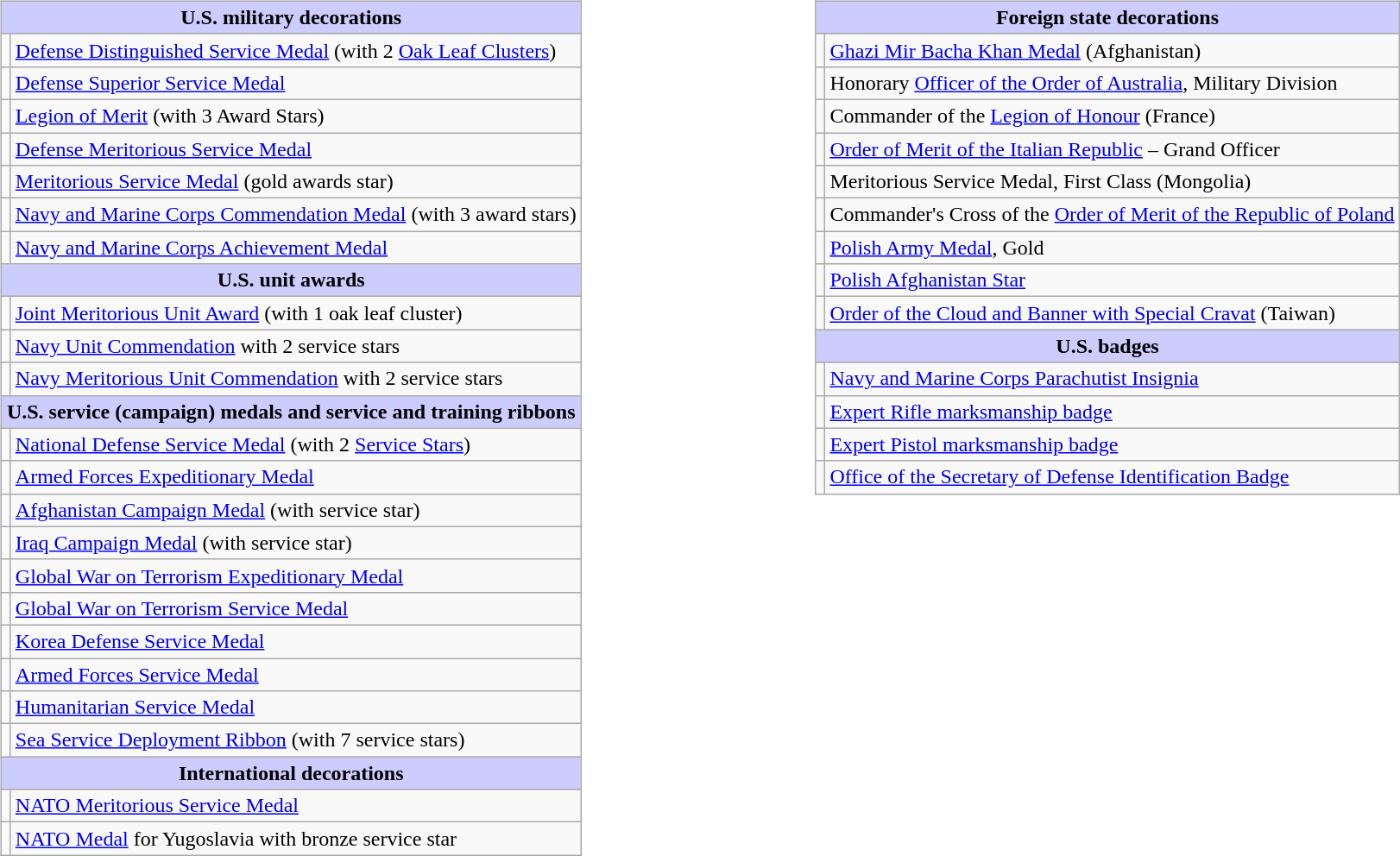<table style="width:100%;">
<tr>
<td valign="top"><br><table class="wikitable">
<tr style="background:#ccf; text-align:center;">
<td colspan=2><strong>U.S. military decorations</strong></td>
</tr>
<tr>
<td></td>
<td><a href='#'>Defense Distinguished Service Medal</a> (with 2 <a href='#'>Oak Leaf Clusters</a>)</td>
</tr>
<tr>
<td></td>
<td><a href='#'>Defense Superior Service Medal</a></td>
</tr>
<tr>
<td></td>
<td><a href='#'>Legion of Merit</a> (with 3 Award Stars)</td>
</tr>
<tr>
<td></td>
<td><a href='#'>Defense Meritorious Service Medal</a></td>
</tr>
<tr>
<td></td>
<td><a href='#'>Meritorious Service Medal</a> (gold awards star)</td>
</tr>
<tr>
<td></td>
<td><a href='#'>Navy and Marine Corps Commendation Medal</a> (with 3 award stars)</td>
</tr>
<tr>
<td></td>
<td><a href='#'>Navy and Marine Corps Achievement Medal</a></td>
</tr>
<tr style="background:#ccf; text-align:center;">
<td colspan=2><strong>U.S. unit awards</strong></td>
</tr>
<tr>
<td></td>
<td><a href='#'>Joint Meritorious Unit Award</a> (with 1 oak leaf cluster)</td>
</tr>
<tr>
<td></td>
<td><a href='#'>Navy Unit Commendation</a> with 2 service stars</td>
</tr>
<tr>
<td></td>
<td><a href='#'>Navy Meritorious Unit Commendation</a> with 2 service stars</td>
</tr>
<tr style="background:#ccf; text-align:center;">
<td colspan=2><strong>U.S. service (campaign) medals and service and training ribbons</strong></td>
</tr>
<tr>
<td></td>
<td><a href='#'>National Defense Service Medal</a> (with 2 <a href='#'>Service Stars</a>)</td>
</tr>
<tr>
<td></td>
<td><a href='#'>Armed Forces Expeditionary Medal</a></td>
</tr>
<tr>
<td></td>
<td><a href='#'>Afghanistan Campaign Medal</a> (with service star)</td>
</tr>
<tr>
<td></td>
<td><a href='#'>Iraq Campaign Medal</a> (with service star)</td>
</tr>
<tr>
<td></td>
<td><a href='#'>Global War on Terrorism Expeditionary Medal</a></td>
</tr>
<tr>
<td></td>
<td><a href='#'>Global War on Terrorism Service Medal</a></td>
</tr>
<tr>
<td></td>
<td><a href='#'>Korea Defense Service Medal</a></td>
</tr>
<tr>
<td></td>
<td><a href='#'>Armed Forces Service Medal</a></td>
</tr>
<tr>
<td></td>
<td><a href='#'>Humanitarian Service Medal</a></td>
</tr>
<tr>
<td></td>
<td><a href='#'>Sea Service Deployment Ribbon</a> (with 7 service stars)</td>
</tr>
<tr style="background:#ccf; text-align:center;">
<td colspan=2><strong>International decorations</strong></td>
</tr>
<tr>
<td></td>
<td><a href='#'>NATO Meritorious Service Medal</a></td>
</tr>
<tr>
<td></td>
<td><a href='#'>NATO Medal</a> for Yugoslavia with bronze service star</td>
</tr>
</table>
</td>
<td valign="top"><br><table class="wikitable">
<tr style="background:#ccf; text-align:center;">
<td colspan=2><strong>Foreign state decorations</strong></td>
</tr>
<tr>
<td align=center></td>
<td><a href='#'>Ghazi Mir Bacha Khan Medal</a> (Afghanistan)</td>
</tr>
<tr>
<td align=center></td>
<td>Honorary <a href='#'>Officer of the Order of Australia</a>, Military Division</td>
</tr>
<tr>
<td align=center></td>
<td>Commander of the <a href='#'>Legion of Honour</a> (France)</td>
</tr>
<tr>
<td align=center></td>
<td><a href='#'>Order of Merit of the Italian Republic</a> – Grand Officer</td>
</tr>
<tr>
<td align=center></td>
<td>Meritorious Service Medal, First Class (Mongolia)</td>
</tr>
<tr>
<td align=center></td>
<td>Commander's Cross of the <a href='#'>Order of Merit of the Republic of Poland</a></td>
</tr>
<tr>
<td align=center></td>
<td><a href='#'>Polish Army Medal</a>, Gold</td>
</tr>
<tr>
<td align=center></td>
<td><a href='#'>Polish Afghanistan Star</a></td>
</tr>
<tr>
<td align=center></td>
<td><a href='#'>Order of the Cloud and Banner with Special Cravat</a> (Taiwan)</td>
</tr>
<tr style="background:#ccf; text-align:center;">
<td colspan=2><strong>U.S. badges</strong></td>
</tr>
<tr>
<td align=center></td>
<td><a href='#'>Navy and Marine Corps Parachutist Insignia</a></td>
</tr>
<tr>
<td align=center></td>
<td><a href='#'>Expert Rifle marksmanship badge</a></td>
</tr>
<tr>
<td align=center></td>
<td><a href='#'>Expert Pistol marksmanship badge</a></td>
</tr>
<tr>
<td align=center></td>
<td><a href='#'>Office of the Secretary of Defense Identification Badge</a></td>
</tr>
</table>
</td>
</tr>
</table>
